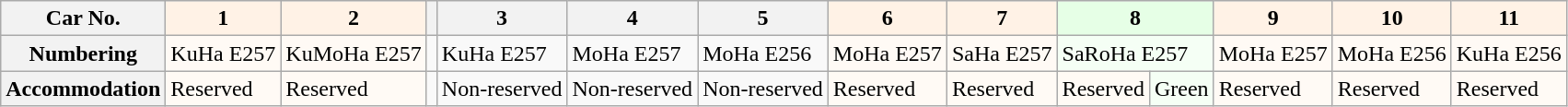<table class="wikitable">
<tr>
<th>Car No.</th>
<th style="background: #FFF2E6">1</th>
<th style="background: #FFF2E6">2</th>
<th></th>
<th>3</th>
<th>4</th>
<th>5</th>
<th style="background: #FFF2E6">6</th>
<th style="background: #FFF2E6">7</th>
<th colspan="2" style="background: #E6FFE6">8</th>
<th style="background: #FFF2E6">9</th>
<th style="background: #FFF2E6">10</th>
<th style="background: #FFF2E6">11</th>
</tr>
<tr>
<th>Numbering</th>
<td style="background: #FFFAF5">KuHa E257</td>
<td style="background: #FFFAF5">KuMoHa E257</td>
<td></td>
<td>KuHa E257</td>
<td>MoHa E257</td>
<td>MoHa E256</td>
<td style="background: #FFFAF5">MoHa E257</td>
<td style="background: #FFFAF5">SaHa E257</td>
<td colspan="2" style="background: #F5FFF5">SaRoHa E257</td>
<td style="background: #FFFAF5">MoHa E257</td>
<td style="background: #FFFAF5">MoHa E256</td>
<td style="background: #FFFAF5">KuHa E256</td>
</tr>
<tr>
<th>Accommodation</th>
<td style="background: #FFFAF5">Reserved</td>
<td style="background: #FFFAF5">Reserved</td>
<td></td>
<td>Non-reserved</td>
<td>Non-reserved</td>
<td>Non-reserved</td>
<td style="background: #FFFAF5">Reserved</td>
<td style="background: #FFFAF5">Reserved</td>
<td style="background: #FFFAF5">Reserved</td>
<td style="background: #F5FFF5">Green</td>
<td style="background: #FFFAF5">Reserved</td>
<td style="background: #FFFAF5">Reserved</td>
<td style="background: #FFFAF5">Reserved</td>
</tr>
</table>
